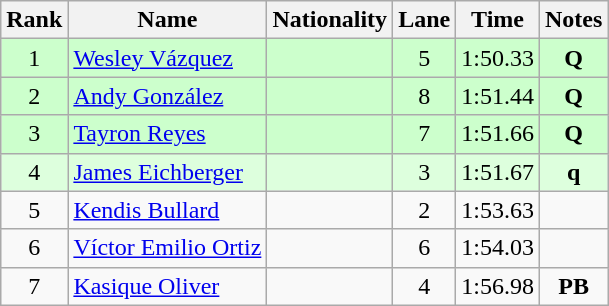<table class="wikitable sortable" style="text-align:center">
<tr>
<th>Rank</th>
<th>Name</th>
<th>Nationality</th>
<th>Lane</th>
<th>Time</th>
<th>Notes</th>
</tr>
<tr bgcolor=ccffcc>
<td>1</td>
<td align=left><a href='#'>Wesley Vázquez</a></td>
<td align=left></td>
<td>5</td>
<td>1:50.33</td>
<td><strong>Q</strong></td>
</tr>
<tr bgcolor=ccffcc>
<td>2</td>
<td align=left><a href='#'>Andy González</a></td>
<td align=left></td>
<td>8</td>
<td>1:51.44</td>
<td><strong>Q</strong></td>
</tr>
<tr bgcolor=ccffcc>
<td>3</td>
<td align=left><a href='#'>Tayron Reyes</a></td>
<td align=left></td>
<td>7</td>
<td>1:51.66</td>
<td><strong>Q</strong></td>
</tr>
<tr bgcolor=ddffdd>
<td>4</td>
<td align=left><a href='#'>James Eichberger</a></td>
<td align=left></td>
<td>3</td>
<td>1:51.67</td>
<td><strong>q</strong></td>
</tr>
<tr>
<td>5</td>
<td align=left><a href='#'>Kendis Bullard</a></td>
<td align=left></td>
<td>2</td>
<td>1:53.63</td>
<td></td>
</tr>
<tr>
<td>6</td>
<td align=left><a href='#'>Víctor Emilio Ortiz</a></td>
<td align=left></td>
<td>6</td>
<td>1:54.03</td>
<td></td>
</tr>
<tr>
<td>7</td>
<td align=left><a href='#'>Kasique Oliver</a></td>
<td align=left></td>
<td>4</td>
<td>1:56.98</td>
<td><strong>PB</strong></td>
</tr>
</table>
